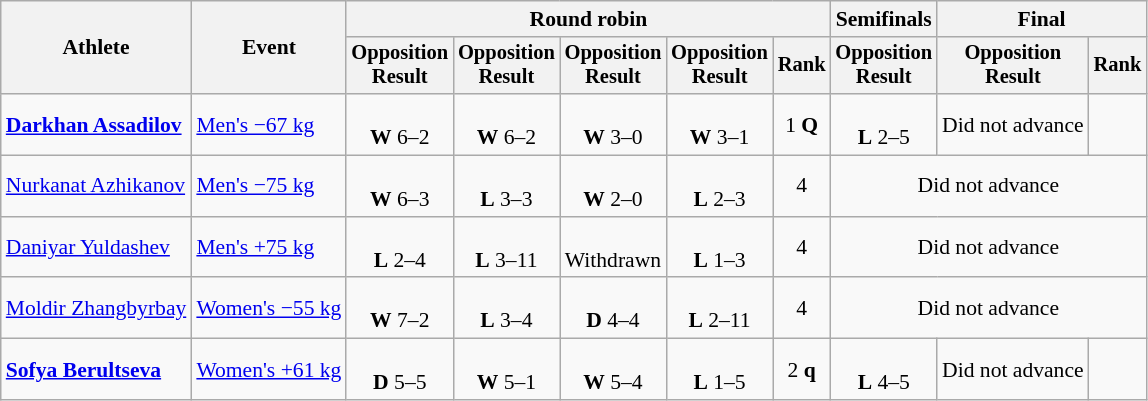<table class="wikitable" style="font-size:90%;">
<tr>
<th rowspan=2>Athlete</th>
<th rowspan=2>Event</th>
<th colspan=5>Round robin</th>
<th>Semifinals</th>
<th colspan=2>Final</th>
</tr>
<tr style="font-size:95%">
<th>Opposition<br>Result</th>
<th>Opposition<br>Result</th>
<th>Opposition<br>Result</th>
<th>Opposition<br>Result</th>
<th>Rank</th>
<th>Opposition<br>Result</th>
<th>Opposition<br>Result</th>
<th>Rank</th>
</tr>
<tr align=center>
<td align=left><strong><a href='#'>Darkhan Assadilov</a></strong></td>
<td align=left><a href='#'>Men's −67 kg</a></td>
<td> <br><strong>W</strong> 6–2</td>
<td> <br><strong>W</strong> 6–2</td>
<td> <br><strong>W</strong> 3–0</td>
<td> <br><strong>W</strong> 3–1</td>
<td>1 <strong>Q</strong></td>
<td><br><strong>L</strong> 2–5</td>
<td>Did not advance</td>
<td></td>
</tr>
<tr align=center>
<td align=left><a href='#'>Nurkanat Azhikanov</a></td>
<td align=left><a href='#'>Men's −75 kg</a></td>
<td><br><strong>W</strong> 6–3</td>
<td><br><strong>L</strong> 3–3</td>
<td><br><strong>W</strong> 2–0</td>
<td><br><strong>L</strong> 2–3</td>
<td>4</td>
<td colspan=3>Did not advance</td>
</tr>
<tr align=center>
<td align=left><a href='#'>Daniyar Yuldashev</a></td>
<td align=left><a href='#'>Men's +75 kg</a></td>
<td><br><strong>L</strong> 2–4</td>
<td><br><strong>L</strong> 3–11</td>
<td><br> Withdrawn</td>
<td><br><strong>L</strong> 1–3</td>
<td>4</td>
<td colspan=3>Did not advance</td>
</tr>
<tr align=center>
<td align=left><a href='#'>Moldir Zhangbyrbay</a></td>
<td align=left><a href='#'>Women's −55 kg</a></td>
<td><br><strong>W</strong> 7–2</td>
<td><br><strong>L</strong> 3–4</td>
<td><br><strong>D</strong> 4–4</td>
<td><br><strong>L</strong> 2–11</td>
<td>4</td>
<td colspan=3>Did not advance</td>
</tr>
<tr align=center>
<td align=left><strong><a href='#'>Sofya Berultseva</a></strong></td>
<td align=left><a href='#'>Women's +61 kg</a></td>
<td><br><strong>D</strong> 5–5</td>
<td><br><strong>W</strong> 5–1</td>
<td><br><strong>W</strong> 5–4</td>
<td><br><strong>L</strong> 1–5</td>
<td>2 <strong>q</strong></td>
<td><br><strong>L</strong>  4–5</td>
<td>Did not advance</td>
<td></td>
</tr>
</table>
